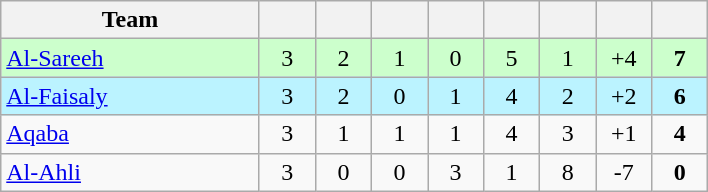<table class="wikitable" style="text-align: center;">
<tr>
<th width="165">Team</th>
<th width="30"></th>
<th width="30"></th>
<th width="30"></th>
<th width="30"></th>
<th width="30"></th>
<th width="30"></th>
<th width="30"></th>
<th width="30"></th>
</tr>
<tr bgcolor="#ccffcc">
<td align="left"><a href='#'>Al-Sareeh</a></td>
<td>3</td>
<td>2</td>
<td>1</td>
<td>0</td>
<td>5</td>
<td>1</td>
<td>+4</td>
<td><strong>7</strong></td>
</tr>
<tr bgcolor="#bbf3ff">
<td align="left"><a href='#'>Al-Faisaly</a></td>
<td>3</td>
<td>2</td>
<td>0</td>
<td>1</td>
<td>4</td>
<td>2</td>
<td>+2</td>
<td><strong>6</strong></td>
</tr>
<tr>
<td align="left"><a href='#'>Aqaba</a></td>
<td>3</td>
<td>1</td>
<td>1</td>
<td>1</td>
<td>4</td>
<td>3</td>
<td>+1</td>
<td><strong>4</strong></td>
</tr>
<tr>
<td align="left"><a href='#'>Al-Ahli</a></td>
<td>3</td>
<td>0</td>
<td>0</td>
<td>3</td>
<td>1</td>
<td>8</td>
<td>-7</td>
<td><strong>0</strong></td>
</tr>
</table>
